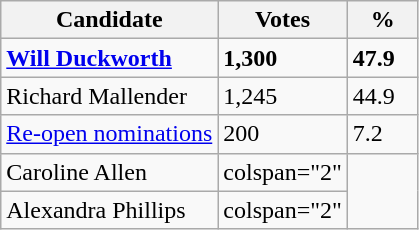<table class="wikitable" text-align:right"|>
<tr>
<th>Candidate</th>
<th style="width: 50px">Votes</th>
<th style="width: 40px">%</th>
</tr>
<tr>
<td><strong><a href='#'>Will Duckworth</a></strong></td>
<td><strong>1,300</strong></td>
<td><strong>47.9</strong></td>
</tr>
<tr>
<td>Richard Mallender</td>
<td>1,245</td>
<td>44.9</td>
</tr>
<tr>
<td><a href='#'>Re-open nominations</a></td>
<td>200</td>
<td>7.2</td>
</tr>
<tr>
<td>Caroline Allen</td>
<td>colspan="2" </td>
</tr>
<tr>
<td>Alexandra Phillips</td>
<td>colspan="2" </td>
</tr>
</table>
